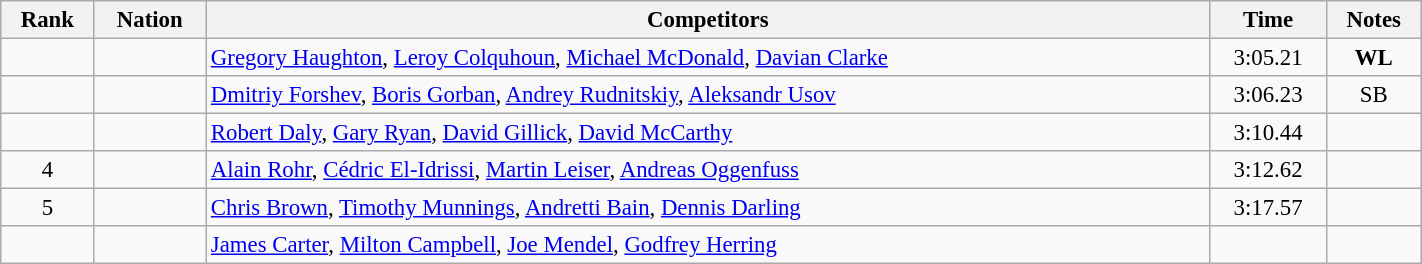<table class="wikitable" width=75% style="text-align:center; font-size:95%">
<tr>
<th>Rank</th>
<th>Nation</th>
<th>Competitors</th>
<th>Time</th>
<th>Notes</th>
</tr>
<tr>
<td></td>
<td align=left></td>
<td align=left><a href='#'>Gregory Haughton</a>, <a href='#'>Leroy Colquhoun</a>, <a href='#'>Michael McDonald</a>, <a href='#'>Davian Clarke</a></td>
<td>3:05.21</td>
<td><strong>WL</strong></td>
</tr>
<tr>
<td></td>
<td align=left></td>
<td align=left><a href='#'>Dmitriy Forshev</a>, <a href='#'>Boris Gorban</a>, <a href='#'>Andrey Rudnitskiy</a>, <a href='#'>Aleksandr Usov</a></td>
<td>3:06.23</td>
<td>SB</td>
</tr>
<tr>
<td></td>
<td align=left></td>
<td align=left><a href='#'>Robert Daly</a>, <a href='#'>Gary Ryan</a>, <a href='#'>David Gillick</a>, <a href='#'>David McCarthy</a></td>
<td>3:10.44</td>
<td></td>
</tr>
<tr>
<td>4</td>
<td align=left></td>
<td align=left><a href='#'>Alain Rohr</a>, <a href='#'>Cédric El-Idrissi</a>, <a href='#'>Martin Leiser</a>, <a href='#'>Andreas Oggenfuss</a></td>
<td>3:12.62</td>
<td></td>
</tr>
<tr>
<td>5</td>
<td align=left></td>
<td align=left><a href='#'>Chris Brown</a>, <a href='#'>Timothy Munnings</a>, <a href='#'>Andretti Bain</a>, <a href='#'>Dennis Darling</a></td>
<td>3:17.57</td>
<td></td>
</tr>
<tr>
<td></td>
<td align=left></td>
<td align=left><a href='#'>James Carter</a>, <a href='#'>Milton Campbell</a>, <a href='#'>Joe Mendel</a>, <a href='#'>Godfrey Herring</a></td>
<td></td>
<td></td>
</tr>
</table>
